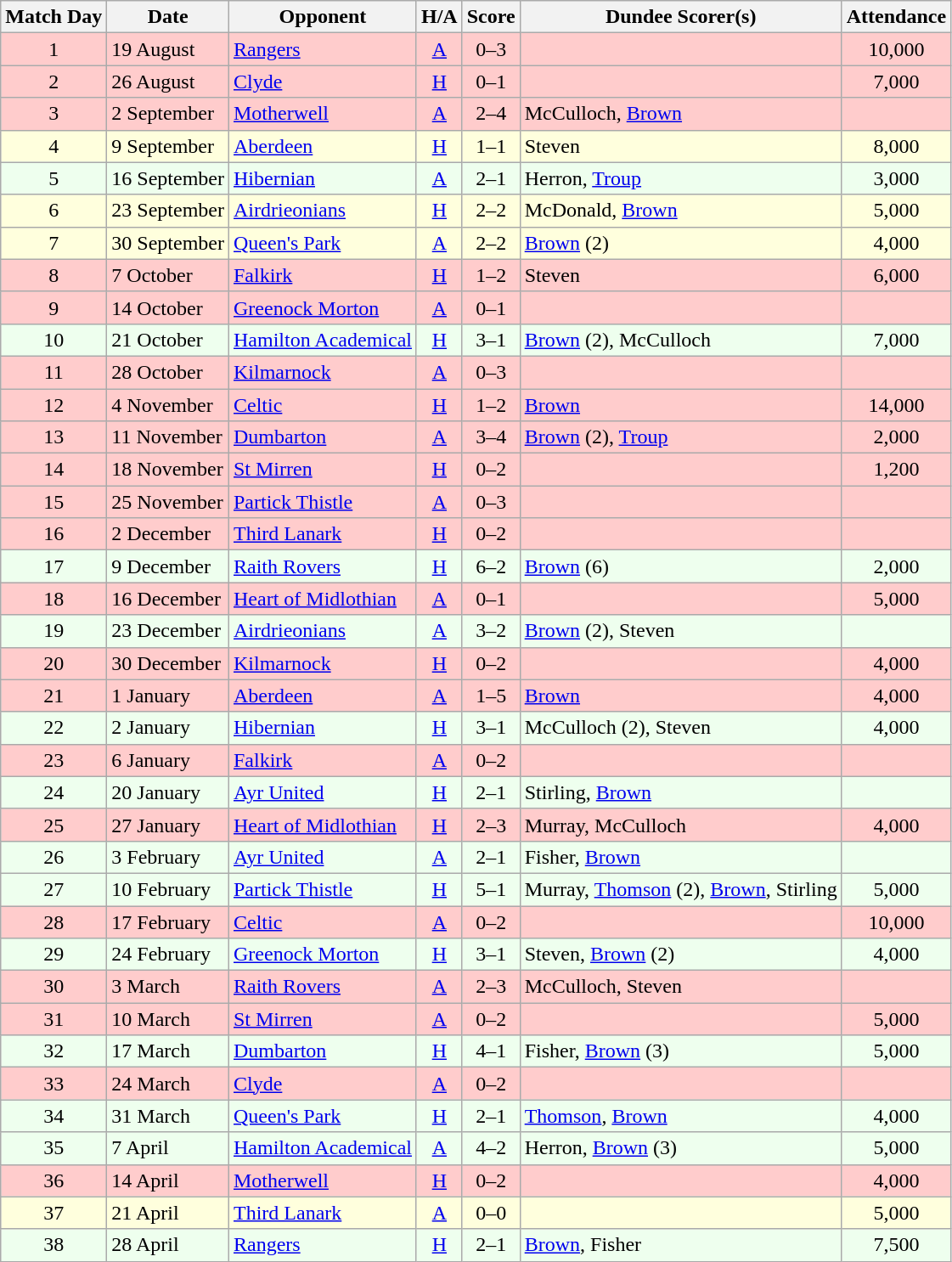<table class="wikitable" style="text-align:center">
<tr>
<th>Match Day</th>
<th>Date</th>
<th>Opponent</th>
<th>H/A</th>
<th>Score</th>
<th>Dundee Scorer(s)</th>
<th>Attendance</th>
</tr>
<tr bgcolor="#FFCCCC">
<td>1</td>
<td align="left">19 August</td>
<td align="left"><a href='#'>Rangers</a></td>
<td><a href='#'>A</a></td>
<td>0–3</td>
<td align="left"></td>
<td>10,000</td>
</tr>
<tr bgcolor="#FFCCCC">
<td>2</td>
<td align="left">26 August</td>
<td align="left"><a href='#'>Clyde</a></td>
<td><a href='#'>H</a></td>
<td>0–1</td>
<td align="left"></td>
<td>7,000</td>
</tr>
<tr bgcolor="#FFCCCC">
<td>3</td>
<td align="left">2 September</td>
<td align="left"><a href='#'>Motherwell</a></td>
<td><a href='#'>A</a></td>
<td>2–4</td>
<td align="left">McCulloch, <a href='#'>Brown</a></td>
<td></td>
</tr>
<tr bgcolor="#FFFFDD">
<td>4</td>
<td align="left">9 September</td>
<td align="left"><a href='#'>Aberdeen</a></td>
<td><a href='#'>H</a></td>
<td>1–1</td>
<td align="left">Steven</td>
<td>8,000</td>
</tr>
<tr bgcolor="#EEFFEE">
<td>5</td>
<td align="left">16 September</td>
<td align="left"><a href='#'>Hibernian</a></td>
<td><a href='#'>A</a></td>
<td>2–1</td>
<td align="left">Herron, <a href='#'>Troup</a></td>
<td>3,000</td>
</tr>
<tr bgcolor="#FFFFDD">
<td>6</td>
<td align="left">23 September</td>
<td align="left"><a href='#'>Airdrieonians</a></td>
<td><a href='#'>H</a></td>
<td>2–2</td>
<td align="left">McDonald, <a href='#'>Brown</a></td>
<td>5,000</td>
</tr>
<tr bgcolor="#FFFFDD">
<td>7</td>
<td align="left">30 September</td>
<td align="left"><a href='#'>Queen's Park</a></td>
<td><a href='#'>A</a></td>
<td>2–2</td>
<td align="left"><a href='#'>Brown</a> (2)</td>
<td>4,000</td>
</tr>
<tr bgcolor="#FFCCCC">
<td>8</td>
<td align="left">7 October</td>
<td align="left"><a href='#'>Falkirk</a></td>
<td><a href='#'>H</a></td>
<td>1–2</td>
<td align="left">Steven</td>
<td>6,000</td>
</tr>
<tr bgcolor="#FFCCCC">
<td>9</td>
<td align="left">14 October</td>
<td align="left"><a href='#'>Greenock Morton</a></td>
<td><a href='#'>A</a></td>
<td>0–1</td>
<td align="left"></td>
<td></td>
</tr>
<tr bgcolor="#EEFFEE">
<td>10</td>
<td align="left">21 October</td>
<td align="left"><a href='#'>Hamilton Academical</a></td>
<td><a href='#'>H</a></td>
<td>3–1</td>
<td align="left"><a href='#'>Brown</a> (2), McCulloch</td>
<td>7,000</td>
</tr>
<tr bgcolor="#FFCCCC">
<td>11</td>
<td align="left">28 October</td>
<td align="left"><a href='#'>Kilmarnock</a></td>
<td><a href='#'>A</a></td>
<td>0–3</td>
<td align="left"></td>
<td></td>
</tr>
<tr bgcolor="#FFCCCC">
<td>12</td>
<td align="left">4 November</td>
<td align="left"><a href='#'>Celtic</a></td>
<td><a href='#'>H</a></td>
<td>1–2</td>
<td align="left"><a href='#'>Brown</a></td>
<td>14,000</td>
</tr>
<tr bgcolor="#FFCCCC">
<td>13</td>
<td align="left">11 November</td>
<td align="left"><a href='#'>Dumbarton</a></td>
<td><a href='#'>A</a></td>
<td>3–4</td>
<td align="left"><a href='#'>Brown</a> (2), <a href='#'>Troup</a></td>
<td>2,000</td>
</tr>
<tr bgcolor="#FFCCCC">
<td>14</td>
<td align="left">18 November</td>
<td align="left"><a href='#'>St Mirren</a></td>
<td><a href='#'>H</a></td>
<td>0–2</td>
<td align="left"></td>
<td>1,200</td>
</tr>
<tr bgcolor="#FFCCCC">
<td>15</td>
<td align="left">25 November</td>
<td align="left"><a href='#'>Partick Thistle</a></td>
<td><a href='#'>A</a></td>
<td>0–3</td>
<td align="left"></td>
<td></td>
</tr>
<tr bgcolor="#FFCCCC">
<td>16</td>
<td align="left">2 December</td>
<td align="left"><a href='#'>Third Lanark</a></td>
<td><a href='#'>H</a></td>
<td>0–2</td>
<td align="left"></td>
<td></td>
</tr>
<tr bgcolor="#EEFFEE">
<td>17</td>
<td align="left">9 December</td>
<td align="left"><a href='#'>Raith Rovers</a></td>
<td><a href='#'>H</a></td>
<td>6–2</td>
<td align="left"><a href='#'>Brown</a> (6)</td>
<td>2,000</td>
</tr>
<tr bgcolor="#FFCCCC">
<td>18</td>
<td align="left">16 December</td>
<td align="left"><a href='#'>Heart of Midlothian</a></td>
<td><a href='#'>A</a></td>
<td>0–1</td>
<td align="left"></td>
<td>5,000</td>
</tr>
<tr bgcolor="#EEFFEE">
<td>19</td>
<td align="left">23 December</td>
<td align="left"><a href='#'>Airdrieonians</a></td>
<td><a href='#'>A</a></td>
<td>3–2</td>
<td align="left"><a href='#'>Brown</a> (2), Steven</td>
<td></td>
</tr>
<tr bgcolor="#FFCCCC">
<td>20</td>
<td align="left">30 December</td>
<td align="left"><a href='#'>Kilmarnock</a></td>
<td><a href='#'>H</a></td>
<td>0–2</td>
<td align="left"></td>
<td>4,000</td>
</tr>
<tr bgcolor="#FFCCCC">
<td>21</td>
<td align="left">1 January</td>
<td align="left"><a href='#'>Aberdeen</a></td>
<td><a href='#'>A</a></td>
<td>1–5</td>
<td align="left"><a href='#'>Brown</a></td>
<td>4,000</td>
</tr>
<tr bgcolor="#EEFFEE">
<td>22</td>
<td align="left">2 January</td>
<td align="left"><a href='#'>Hibernian</a></td>
<td><a href='#'>H</a></td>
<td>3–1</td>
<td align="left">McCulloch (2), Steven</td>
<td>4,000</td>
</tr>
<tr bgcolor="#FFCCCC">
<td>23</td>
<td align="left">6 January</td>
<td align="left"><a href='#'>Falkirk</a></td>
<td><a href='#'>A</a></td>
<td>0–2</td>
<td align="left"></td>
<td></td>
</tr>
<tr bgcolor="#EEFFEE">
<td>24</td>
<td align="left">20 January</td>
<td align="left"><a href='#'>Ayr United</a></td>
<td><a href='#'>H</a></td>
<td>2–1</td>
<td align="left">Stirling, <a href='#'>Brown</a></td>
<td></td>
</tr>
<tr bgcolor="#FFCCCC">
<td>25</td>
<td align="left">27 January</td>
<td align="left"><a href='#'>Heart of Midlothian</a></td>
<td><a href='#'>H</a></td>
<td>2–3</td>
<td align="left">Murray, McCulloch</td>
<td>4,000</td>
</tr>
<tr bgcolor="#EEFFEE">
<td>26</td>
<td align="left">3 February</td>
<td align="left"><a href='#'>Ayr United</a></td>
<td><a href='#'>A</a></td>
<td>2–1</td>
<td align="left">Fisher, <a href='#'>Brown</a></td>
<td></td>
</tr>
<tr bgcolor="#EEFFEE">
<td>27</td>
<td align="left">10 February</td>
<td align="left"><a href='#'>Partick Thistle</a></td>
<td><a href='#'>H</a></td>
<td>5–1</td>
<td align="left">Murray, <a href='#'>Thomson</a> (2), <a href='#'>Brown</a>, Stirling</td>
<td>5,000</td>
</tr>
<tr bgcolor="#FFCCCC">
<td>28</td>
<td align="left">17 February</td>
<td align="left"><a href='#'>Celtic</a></td>
<td><a href='#'>A</a></td>
<td>0–2</td>
<td align="left"></td>
<td>10,000</td>
</tr>
<tr bgcolor="#EEFFEE">
<td>29</td>
<td align="left">24 February</td>
<td align="left"><a href='#'>Greenock Morton</a></td>
<td><a href='#'>H</a></td>
<td>3–1</td>
<td align="left">Steven, <a href='#'>Brown</a> (2)</td>
<td>4,000</td>
</tr>
<tr bgcolor="#FFCCCC">
<td>30</td>
<td align="left">3 March</td>
<td align="left"><a href='#'>Raith Rovers</a></td>
<td><a href='#'>A</a></td>
<td>2–3</td>
<td align="left">McCulloch, Steven</td>
<td></td>
</tr>
<tr bgcolor="#FFCCCC">
<td>31</td>
<td align="left">10 March</td>
<td align="left"><a href='#'>St Mirren</a></td>
<td><a href='#'>A</a></td>
<td>0–2</td>
<td align="left"></td>
<td>5,000</td>
</tr>
<tr bgcolor="#EEFFEE">
<td>32</td>
<td align="left">17 March</td>
<td align="left"><a href='#'>Dumbarton</a></td>
<td><a href='#'>H</a></td>
<td>4–1</td>
<td align="left">Fisher, <a href='#'>Brown</a> (3)</td>
<td>5,000</td>
</tr>
<tr bgcolor="#FFCCCC">
<td>33</td>
<td align="left">24 March</td>
<td align="left"><a href='#'>Clyde</a></td>
<td><a href='#'>A</a></td>
<td>0–2</td>
<td align="left"></td>
<td></td>
</tr>
<tr bgcolor="#EEFFEE">
<td>34</td>
<td align="left">31 March</td>
<td align="left"><a href='#'>Queen's Park</a></td>
<td><a href='#'>H</a></td>
<td>2–1</td>
<td align="left"><a href='#'>Thomson</a>, <a href='#'>Brown</a></td>
<td>4,000</td>
</tr>
<tr bgcolor="#EEFFEE">
<td>35</td>
<td align="left">7 April</td>
<td align="left"><a href='#'>Hamilton Academical</a></td>
<td><a href='#'>A</a></td>
<td>4–2</td>
<td align="left">Herron, <a href='#'>Brown</a> (3)</td>
<td>5,000</td>
</tr>
<tr bgcolor="#FFCCCC">
<td>36</td>
<td align="left">14 April</td>
<td align="left"><a href='#'>Motherwell</a></td>
<td><a href='#'>H</a></td>
<td>0–2</td>
<td align="left"></td>
<td>4,000</td>
</tr>
<tr bgcolor="#FFFFDD">
<td>37</td>
<td align="left">21 April</td>
<td align="left"><a href='#'>Third Lanark</a></td>
<td><a href='#'>A</a></td>
<td>0–0</td>
<td align="left"></td>
<td>5,000</td>
</tr>
<tr bgcolor="#EEFFEE">
<td>38</td>
<td align="left">28 April</td>
<td align="left"><a href='#'>Rangers</a></td>
<td><a href='#'>H</a></td>
<td>2–1</td>
<td align="left"><a href='#'>Brown</a>, Fisher</td>
<td>7,500</td>
</tr>
</table>
